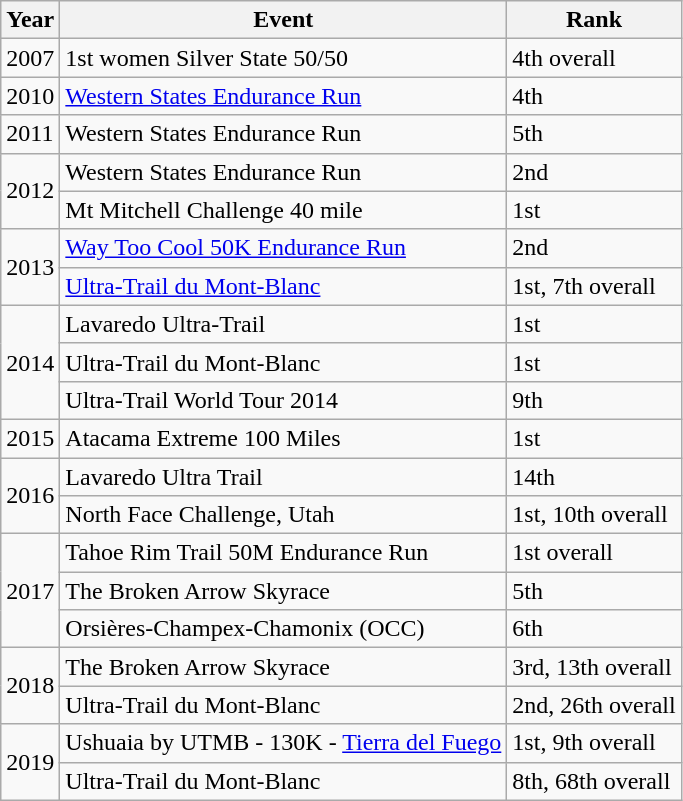<table class="wikitable">
<tr>
<th>Year</th>
<th>Event</th>
<th>Rank</th>
</tr>
<tr>
<td>2007</td>
<td>1st women Silver State 50/50</td>
<td>4th overall</td>
</tr>
<tr>
<td>2010</td>
<td><a href='#'>Western States Endurance Run</a></td>
<td>4th</td>
</tr>
<tr>
<td>2011</td>
<td>Western States Endurance Run</td>
<td>5th</td>
</tr>
<tr>
<td rowspan="2">2012</td>
<td>Western States Endurance Run</td>
<td>2nd</td>
</tr>
<tr>
<td>Mt Mitchell Challenge 40 mile</td>
<td>1st</td>
</tr>
<tr>
<td rowspan="2">2013</td>
<td><a href='#'>Way Too Cool 50K Endurance Run</a></td>
<td>2nd</td>
</tr>
<tr>
<td><a href='#'>Ultra-Trail du Mont-Blanc</a></td>
<td>1st, 7th overall</td>
</tr>
<tr>
<td rowspan="3">2014</td>
<td>Lavaredo Ultra-Trail</td>
<td>1st</td>
</tr>
<tr>
<td>Ultra-Trail du Mont-Blanc</td>
<td>1st</td>
</tr>
<tr>
<td>Ultra-Trail World Tour 2014</td>
<td>9th</td>
</tr>
<tr>
<td>2015</td>
<td>Atacama Extreme 100 Miles</td>
<td>1st</td>
</tr>
<tr>
<td rowspan="2">2016</td>
<td>Lavaredo Ultra Trail</td>
<td>14th</td>
</tr>
<tr>
<td>North Face Challenge, Utah</td>
<td>1st, 10th overall</td>
</tr>
<tr>
<td rowspan="3">2017</td>
<td>Tahoe Rim Trail 50M Endurance Run</td>
<td>1st overall</td>
</tr>
<tr>
<td>The Broken Arrow Skyrace</td>
<td>5th</td>
</tr>
<tr>
<td>Orsières-Champex-Chamonix (OCC)</td>
<td>6th</td>
</tr>
<tr>
<td rowspan="2">2018</td>
<td>The Broken Arrow Skyrace</td>
<td>3rd, 13th overall</td>
</tr>
<tr>
<td>Ultra-Trail du Mont-Blanc</td>
<td>2nd, 26th overall</td>
</tr>
<tr>
<td rowspan="2">2019</td>
<td>Ushuaia by UTMB - 130K - <a href='#'>Tierra del Fuego</a></td>
<td>1st, 9th overall</td>
</tr>
<tr>
<td>Ultra-Trail du Mont-Blanc</td>
<td>8th, 68th overall</td>
</tr>
</table>
